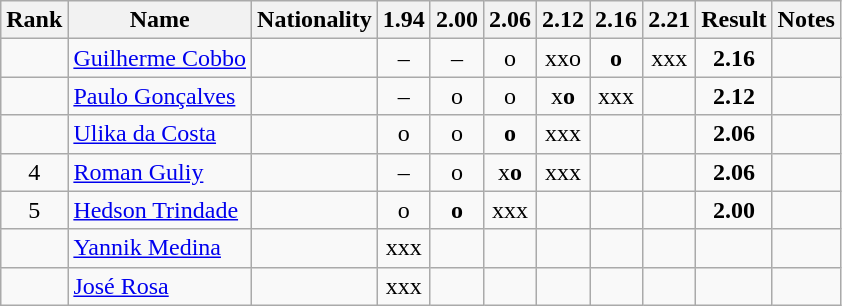<table class="wikitable sortable" style="text-align:center">
<tr>
<th>Rank</th>
<th>Name</th>
<th>Nationality</th>
<th>1.94</th>
<th>2.00</th>
<th>2.06</th>
<th>2.12</th>
<th>2.16</th>
<th>2.21</th>
<th>Result</th>
<th>Notes</th>
</tr>
<tr>
<td></td>
<td align=left><a href='#'>Guilherme Cobbo</a></td>
<td align=left></td>
<td>–</td>
<td>–</td>
<td>o</td>
<td>xxo</td>
<td><strong>o</strong></td>
<td>xxx</td>
<td><strong>2.16</strong></td>
<td></td>
</tr>
<tr>
<td></td>
<td align=left><a href='#'>Paulo Gonçalves</a></td>
<td align=left></td>
<td>–</td>
<td>o</td>
<td>o</td>
<td>x<strong>o</strong></td>
<td>xxx</td>
<td></td>
<td><strong>2.12</strong></td>
<td></td>
</tr>
<tr>
<td></td>
<td align=left><a href='#'>Ulika da Costa</a></td>
<td align=left></td>
<td>o</td>
<td>o</td>
<td><strong>o</strong></td>
<td>xxx</td>
<td></td>
<td></td>
<td><strong>2.06</strong></td>
<td></td>
</tr>
<tr>
<td>4</td>
<td align=left><a href='#'>Roman Guliy</a></td>
<td align=left></td>
<td>–</td>
<td>o</td>
<td>x<strong>o</strong></td>
<td>xxx</td>
<td></td>
<td></td>
<td><strong>2.06</strong></td>
<td></td>
</tr>
<tr>
<td>5</td>
<td align=left><a href='#'>Hedson Trindade</a></td>
<td align=left></td>
<td>o</td>
<td><strong>o</strong></td>
<td>xxx</td>
<td></td>
<td></td>
<td></td>
<td><strong>2.00</strong></td>
<td></td>
</tr>
<tr>
<td></td>
<td align=left><a href='#'>Yannik Medina</a></td>
<td align=left></td>
<td>xxx</td>
<td></td>
<td></td>
<td></td>
<td></td>
<td></td>
<td><strong></strong></td>
<td></td>
</tr>
<tr>
<td></td>
<td align=left><a href='#'>José Rosa</a></td>
<td align=left></td>
<td>xxx</td>
<td></td>
<td></td>
<td></td>
<td></td>
<td></td>
<td><strong></strong></td>
<td></td>
</tr>
</table>
